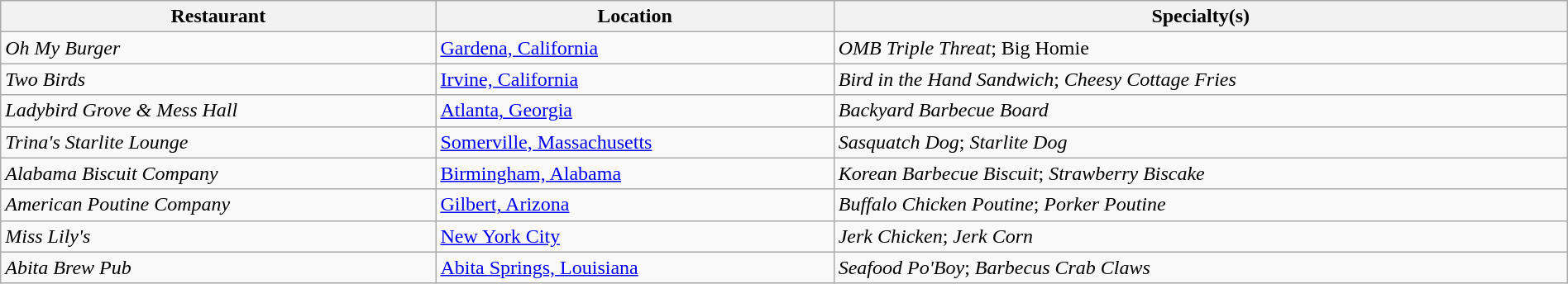<table class="wikitable" style="width:100%;">
<tr>
<th>Restaurant</th>
<th>Location</th>
<th>Specialty(s)</th>
</tr>
<tr>
<td><em>Oh My Burger</em></td>
<td><a href='#'>Gardena, California</a></td>
<td><em>OMB Triple Threat</em>; Big Homie</td>
</tr>
<tr>
<td><em>Two Birds</em></td>
<td><a href='#'>Irvine, California</a></td>
<td><em>Bird in the Hand Sandwich</em>; <em>Cheesy Cottage Fries</em></td>
</tr>
<tr>
<td><em>Ladybird Grove & Mess Hall</em></td>
<td><a href='#'>Atlanta, Georgia</a></td>
<td><em>Backyard Barbecue Board</em></td>
</tr>
<tr>
<td><em>Trina's Starlite Lounge</em></td>
<td><a href='#'>Somerville, Massachusetts</a></td>
<td><em>Sasquatch Dog</em>; <em>Starlite Dog</em></td>
</tr>
<tr>
<td><em>Alabama Biscuit Company</em></td>
<td><a href='#'>Birmingham, Alabama</a></td>
<td><em>Korean Barbecue Biscuit</em>; <em>Strawberry Biscake</em></td>
</tr>
<tr>
<td><em>American Poutine Company</em></td>
<td><a href='#'>Gilbert, Arizona</a></td>
<td><em>Buffalo Chicken Poutine</em>; <em>Porker Poutine</em></td>
</tr>
<tr>
<td><em>Miss Lily's</em></td>
<td><a href='#'>New York City</a></td>
<td><em>Jerk Chicken</em>; <em>Jerk Corn</em></td>
</tr>
<tr>
<td><em>Abita Brew Pub</em></td>
<td><a href='#'>Abita Springs, Louisiana</a></td>
<td><em>Seafood Po'Boy</em>; <em>Barbecus Crab Claws</em></td>
</tr>
</table>
